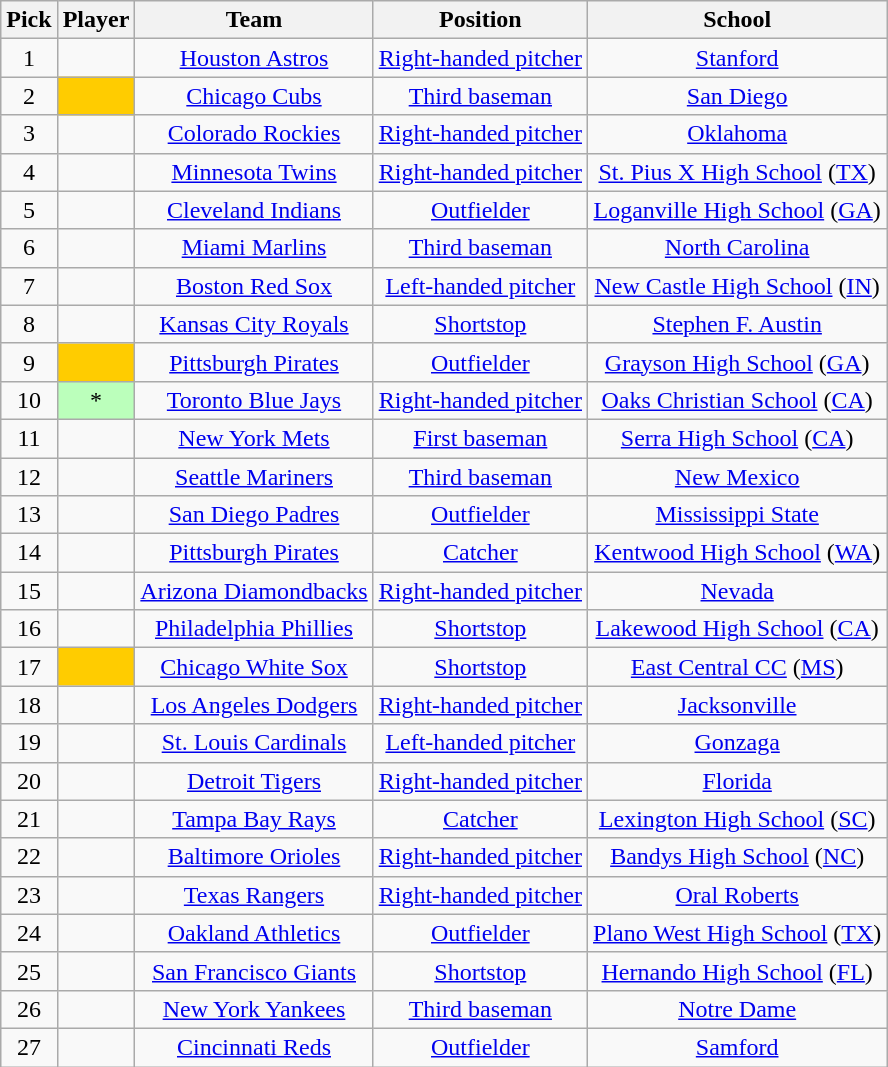<table class="wikitable sortable plainrowheaders" style="text-align:center; width=74%">
<tr>
<th scope="col">Pick</th>
<th scope="col">Player</th>
<th scope="col">Team</th>
<th scope="col">Position</th>
<th scope="col">School</th>
</tr>
<tr>
<td>1</td>
<td></td>
<td><a href='#'>Houston Astros</a></td>
<td><a href='#'>Right-handed pitcher</a></td>
<td><a href='#'>Stanford</a></td>
</tr>
<tr>
<td>2</td>
<th scope="row" style="text-align:center; background-color:#FFCC00"></th>
<td><a href='#'>Chicago Cubs</a></td>
<td><a href='#'>Third baseman</a></td>
<td><a href='#'>San Diego</a></td>
</tr>
<tr>
<td>3</td>
<td></td>
<td><a href='#'>Colorado Rockies</a></td>
<td><a href='#'>Right-handed pitcher</a></td>
<td><a href='#'>Oklahoma</a></td>
</tr>
<tr>
<td>4</td>
<td></td>
<td><a href='#'>Minnesota Twins</a></td>
<td><a href='#'>Right-handed pitcher</a></td>
<td><a href='#'>St. Pius X High School</a> (<a href='#'>TX</a>)</td>
</tr>
<tr>
<td>5</td>
<td></td>
<td><a href='#'>Cleveland Indians</a></td>
<td><a href='#'>Outfielder</a></td>
<td><a href='#'>Loganville High School</a> (<a href='#'>GA</a>)</td>
</tr>
<tr>
<td>6</td>
<td></td>
<td><a href='#'>Miami Marlins</a></td>
<td><a href='#'>Third baseman</a></td>
<td><a href='#'>North Carolina</a></td>
</tr>
<tr>
<td>7</td>
<td></td>
<td><a href='#'>Boston Red Sox</a></td>
<td><a href='#'>Left-handed pitcher</a></td>
<td><a href='#'>New Castle High School</a> (<a href='#'>IN</a>)</td>
</tr>
<tr>
<td>8</td>
<td></td>
<td><a href='#'>Kansas City Royals</a></td>
<td><a href='#'>Shortstop</a></td>
<td><a href='#'>Stephen F. Austin</a></td>
</tr>
<tr>
<td>9</td>
<th scope="row" style="text-align:center; background-color:#FFCC00"></th>
<td><a href='#'>Pittsburgh Pirates</a></td>
<td><a href='#'>Outfielder</a></td>
<td><a href='#'>Grayson High School</a> (<a href='#'>GA</a>)</td>
</tr>
<tr>
<td>10</td>
<td style=background:#bfb>*</td>
<td><a href='#'>Toronto Blue Jays</a></td>
<td><a href='#'>Right-handed pitcher</a></td>
<td><a href='#'>Oaks Christian School</a> (<a href='#'>CA</a>)</td>
</tr>
<tr>
<td>11</td>
<td></td>
<td><a href='#'>New York Mets</a></td>
<td><a href='#'>First baseman</a></td>
<td><a href='#'>Serra High School</a> (<a href='#'>CA</a>)</td>
</tr>
<tr>
<td>12</td>
<td></td>
<td><a href='#'>Seattle Mariners</a></td>
<td><a href='#'>Third baseman</a></td>
<td><a href='#'>New Mexico</a></td>
</tr>
<tr>
<td>13</td>
<td></td>
<td><a href='#'>San Diego Padres</a></td>
<td><a href='#'>Outfielder</a></td>
<td><a href='#'>Mississippi State</a></td>
</tr>
<tr>
<td>14</td>
<td></td>
<td><a href='#'>Pittsburgh Pirates</a></td>
<td><a href='#'>Catcher</a></td>
<td><a href='#'>Kentwood High School</a> (<a href='#'>WA</a>)</td>
</tr>
<tr>
<td>15</td>
<td></td>
<td><a href='#'>Arizona Diamondbacks</a></td>
<td><a href='#'>Right-handed pitcher</a></td>
<td><a href='#'>Nevada</a></td>
</tr>
<tr>
<td>16</td>
<td></td>
<td><a href='#'>Philadelphia Phillies</a></td>
<td><a href='#'>Shortstop</a></td>
<td><a href='#'>Lakewood High School</a> (<a href='#'>CA</a>)</td>
</tr>
<tr>
<td>17</td>
<th scope="row" style="text-align:center; background-color:#FFCC00"></th>
<td><a href='#'>Chicago White Sox</a></td>
<td><a href='#'>Shortstop</a></td>
<td><a href='#'>East Central CC</a> (<a href='#'>MS</a>)</td>
</tr>
<tr>
<td>18</td>
<td></td>
<td><a href='#'>Los Angeles Dodgers</a></td>
<td><a href='#'>Right-handed pitcher</a></td>
<td><a href='#'>Jacksonville</a></td>
</tr>
<tr>
<td>19</td>
<td></td>
<td><a href='#'>St. Louis Cardinals</a></td>
<td><a href='#'>Left-handed pitcher</a></td>
<td><a href='#'>Gonzaga</a></td>
</tr>
<tr>
<td>20</td>
<td></td>
<td><a href='#'>Detroit Tigers</a></td>
<td><a href='#'>Right-handed pitcher</a></td>
<td><a href='#'>Florida</a></td>
</tr>
<tr>
<td>21</td>
<td></td>
<td><a href='#'>Tampa Bay Rays</a></td>
<td><a href='#'>Catcher</a></td>
<td><a href='#'>Lexington High School</a> (<a href='#'>SC</a>)</td>
</tr>
<tr>
<td>22</td>
<td></td>
<td><a href='#'>Baltimore Orioles</a></td>
<td><a href='#'>Right-handed pitcher</a></td>
<td><a href='#'>Bandys High School</a> (<a href='#'>NC</a>)</td>
</tr>
<tr>
<td>23</td>
<td></td>
<td><a href='#'>Texas Rangers</a></td>
<td><a href='#'>Right-handed pitcher</a></td>
<td><a href='#'>Oral Roberts</a></td>
</tr>
<tr>
<td>24</td>
<td></td>
<td><a href='#'>Oakland Athletics</a></td>
<td><a href='#'>Outfielder</a></td>
<td><a href='#'>Plano West High School</a> (<a href='#'>TX</a>)</td>
</tr>
<tr>
<td>25</td>
<td></td>
<td><a href='#'>San Francisco Giants</a></td>
<td><a href='#'>Shortstop</a></td>
<td><a href='#'>Hernando High School</a> (<a href='#'>FL</a>)</td>
</tr>
<tr>
<td>26</td>
<td></td>
<td><a href='#'>New York Yankees</a></td>
<td><a href='#'>Third baseman</a></td>
<td><a href='#'>Notre Dame</a></td>
</tr>
<tr>
<td>27</td>
<td></td>
<td><a href='#'>Cincinnati Reds</a></td>
<td><a href='#'>Outfielder</a></td>
<td><a href='#'>Samford</a></td>
</tr>
</table>
